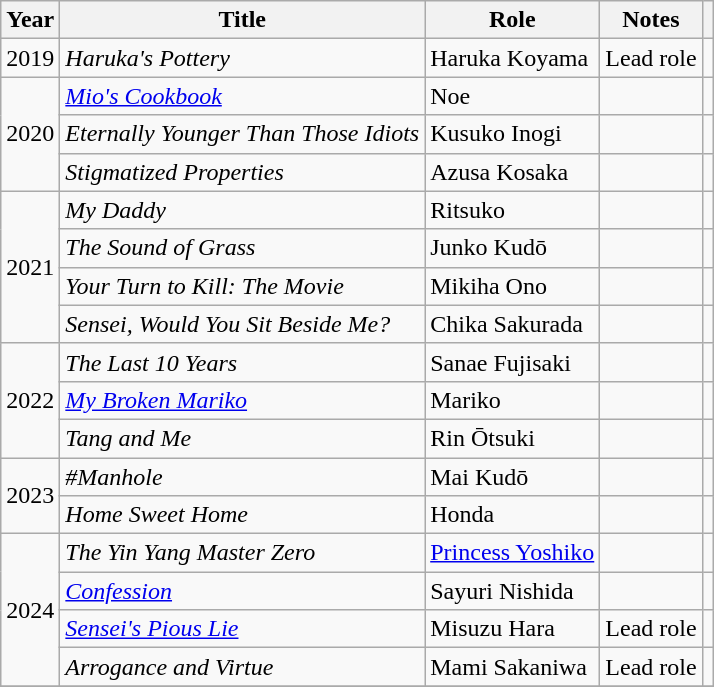<table class="wikitable sortable">
<tr>
<th>Year</th>
<th>Title</th>
<th>Role</th>
<th class="unsortable">Notes</th>
<th class="unsortable"></th>
</tr>
<tr>
<td>2019</td>
<td><em>Haruka's Pottery</em></td>
<td>Haruka Koyama</td>
<td>Lead role</td>
<td></td>
</tr>
<tr>
<td rowspan=3>2020</td>
<td><em><a href='#'>Mio's Cookbook</a></em></td>
<td>Noe</td>
<td></td>
<td></td>
</tr>
<tr>
<td><em>Eternally Younger Than Those Idiots</em></td>
<td>Kusuko Inogi</td>
<td></td>
<td></td>
</tr>
<tr>
<td><em>Stigmatized Properties</em></td>
<td>Azusa Kosaka</td>
<td></td>
<td></td>
</tr>
<tr>
<td rowspan=4>2021</td>
<td><em>My Daddy</em></td>
<td>Ritsuko</td>
<td></td>
<td></td>
</tr>
<tr>
<td><em>The Sound of Grass</em></td>
<td>Junko Kudō</td>
<td></td>
<td></td>
</tr>
<tr>
<td><em>Your Turn to Kill: The Movie</em></td>
<td>Mikiha Ono</td>
<td></td>
<td></td>
</tr>
<tr>
<td><em>Sensei, Would You Sit Beside Me?</em></td>
<td>Chika Sakurada</td>
<td></td>
<td></td>
</tr>
<tr>
<td rowspan=3>2022</td>
<td><em>The Last 10 Years</em></td>
<td>Sanae Fujisaki</td>
<td></td>
<td></td>
</tr>
<tr>
<td><em><a href='#'>My Broken Mariko</a></em></td>
<td>Mariko</td>
<td></td>
<td></td>
</tr>
<tr>
<td><em>Tang and Me</em></td>
<td>Rin Ōtsuki</td>
<td></td>
<td></td>
</tr>
<tr>
<td rowspan=2>2023</td>
<td><em>#Manhole</em></td>
<td>Mai Kudō</td>
<td></td>
<td></td>
</tr>
<tr>
<td><em>Home Sweet Home</em></td>
<td>Honda</td>
<td></td>
<td></td>
</tr>
<tr>
<td rowspan=4>2024</td>
<td><em>The Yin Yang Master Zero</em></td>
<td><a href='#'>Princess Yoshiko</a></td>
<td></td>
<td></td>
</tr>
<tr>
<td><em><a href='#'>Confession</a></em></td>
<td>Sayuri Nishida</td>
<td></td>
<td></td>
</tr>
<tr>
<td><em><a href='#'>Sensei's Pious Lie</a></em></td>
<td>Misuzu Hara</td>
<td>Lead role</td>
<td></td>
</tr>
<tr>
<td><em>Arrogance and Virtue</em></td>
<td>Mami Sakaniwa</td>
<td>Lead role</td>
<td></td>
</tr>
<tr>
</tr>
</table>
